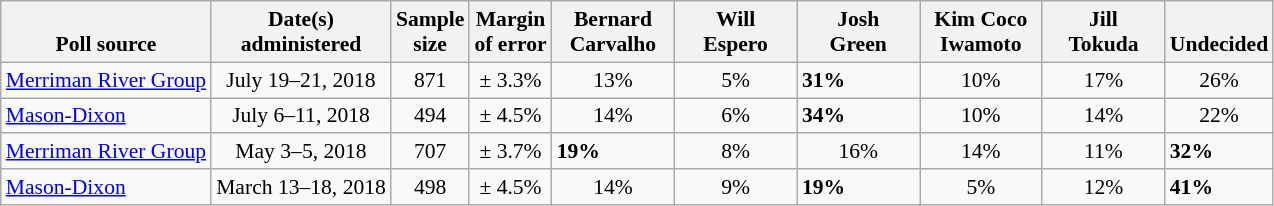<table class="wikitable" style="font-size:90%">
<tr valign=bottom>
<th>Poll source</th>
<th>Date(s)<br>administered</th>
<th>Sample<br>size</th>
<th>Margin<br>of error</th>
<th style="width:75px;">Bernard<br>Carvalho</th>
<th style="width:75px;">Will<br>Espero</th>
<th style="width:75px;">Josh<br>Green</th>
<th style="width:75px;">Kim Coco<br>Iwamoto</th>
<th style="width:75px;">Jill<br>Tokuda</th>
<th>Undecided</th>
</tr>
<tr>
<td><a href='#'>Merriman River Group</a></td>
<td align=center>July 19–21, 2018</td>
<td align=center>871</td>
<td align=center>± 3.3%</td>
<td align=center>13%</td>
<td align=center>5%</td>
<td><strong>31%</strong></td>
<td align=center>10%</td>
<td align=center>17%</td>
<td align=center>26%</td>
</tr>
<tr>
<td><a href='#'>Mason-Dixon</a></td>
<td align=center>July 6–11, 2018</td>
<td align=center>494</td>
<td align=center>± 4.5%</td>
<td align=center>14%</td>
<td align=center>6%</td>
<td><strong>34%</strong></td>
<td align=center>10%</td>
<td align=center>14%</td>
<td align=center>22%</td>
</tr>
<tr>
<td><a href='#'>Merriman River Group</a></td>
<td align=center>May 3–5, 2018</td>
<td align=center>707</td>
<td align=center>± 3.7%</td>
<td><strong>19%</strong></td>
<td align=center>8%</td>
<td align=center>16%</td>
<td align=center>14%</td>
<td align=center>11%</td>
<td><strong>32%</strong></td>
</tr>
<tr>
<td><a href='#'>Mason-Dixon</a></td>
<td align=center>March 13–18, 2018</td>
<td align=center>498</td>
<td align=center>± 4.5%</td>
<td align=center>14%</td>
<td align=center>9%</td>
<td><strong>19%</strong></td>
<td align=center>5%</td>
<td align=center>12%</td>
<td><strong>41%</strong></td>
</tr>
</table>
